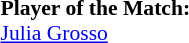<table style="width:100%; font-size:90%;">
<tr>
<td><br><strong>Player of the Match:</strong>
<br> <a href='#'>Julia Grosso</a></td>
</tr>
</table>
